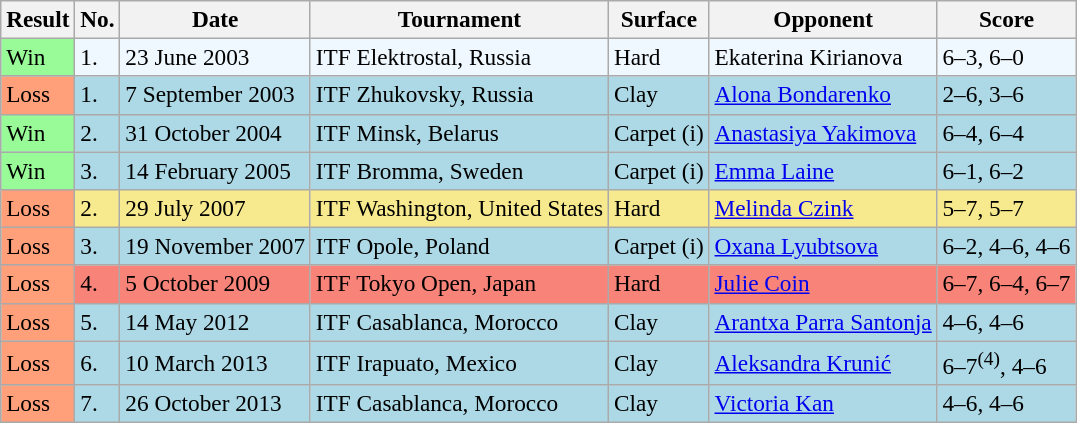<table class="sortable wikitable" style=font-size:97%>
<tr>
<th>Result</th>
<th>No.</th>
<th>Date</th>
<th>Tournament</th>
<th>Surface</th>
<th>Opponent</th>
<th class="unsortable">Score</th>
</tr>
<tr style="background:#f0f8ff;">
<td style="background:#98fb98;">Win</td>
<td>1.</td>
<td>23 June 2003</td>
<td>ITF Elektrostal, Russia</td>
<td>Hard</td>
<td> Ekaterina Kirianova</td>
<td>6–3, 6–0</td>
</tr>
<tr style="background:#add8e6;">
<td style="background:#ffa07a;">Loss</td>
<td>1.</td>
<td>7 September 2003</td>
<td>ITF Zhukovsky, Russia</td>
<td>Clay</td>
<td> <a href='#'>Alona Bondarenko</a></td>
<td>2–6, 3–6</td>
</tr>
<tr style="background:#add8e6;">
<td style="background:#98fb98;">Win</td>
<td>2.</td>
<td>31 October 2004</td>
<td>ITF Minsk, Belarus</td>
<td>Carpet (i)</td>
<td> <a href='#'>Anastasiya Yakimova</a></td>
<td>6–4, 6–4</td>
</tr>
<tr style="background:#add8e6;">
<td style="background:#98fb98;">Win</td>
<td>3.</td>
<td>14 February 2005</td>
<td>ITF Bromma, Sweden</td>
<td>Carpet (i)</td>
<td> <a href='#'>Emma Laine</a></td>
<td>6–1, 6–2</td>
</tr>
<tr style="background:#f7e98e;">
<td style="background:#ffa07a;">Loss</td>
<td>2.</td>
<td>29 July 2007</td>
<td>ITF Washington, United States</td>
<td>Hard</td>
<td> <a href='#'>Melinda Czink</a></td>
<td>5–7, 5–7</td>
</tr>
<tr style="background:#add8e6;">
<td style="background:#ffa07a;">Loss</td>
<td>3.</td>
<td>19 November 2007</td>
<td>ITF Opole, Poland</td>
<td>Carpet (i)</td>
<td> <a href='#'>Oxana Lyubtsova</a></td>
<td>6–2, 4–6, 4–6</td>
</tr>
<tr style="background:#f88379;">
<td style="background:#ffa07a;">Loss</td>
<td>4.</td>
<td>5 October 2009</td>
<td>ITF Tokyo Open, Japan</td>
<td>Hard</td>
<td> <a href='#'>Julie Coin</a></td>
<td>6–7, 6–4, 6–7</td>
</tr>
<tr style="background:#add8e6;">
<td style="background:#ffa07a;">Loss</td>
<td>5.</td>
<td>14 May 2012</td>
<td>ITF Casablanca, Morocco</td>
<td>Clay</td>
<td> <a href='#'>Arantxa Parra Santonja</a></td>
<td>4–6, 4–6</td>
</tr>
<tr style="background:#add8e6;">
<td style="background:#ffa07a;">Loss</td>
<td>6.</td>
<td>10 March 2013</td>
<td>ITF Irapuato, Mexico</td>
<td>Clay</td>
<td> <a href='#'>Aleksandra Krunić</a></td>
<td>6–7<sup>(4)</sup>, 4–6</td>
</tr>
<tr style="background:#add8e6;">
<td style="background:#ffa07a;">Loss</td>
<td>7.</td>
<td>26 October 2013</td>
<td>ITF Casablanca, Morocco</td>
<td>Clay</td>
<td> <a href='#'>Victoria Kan</a></td>
<td>4–6, 4–6</td>
</tr>
</table>
